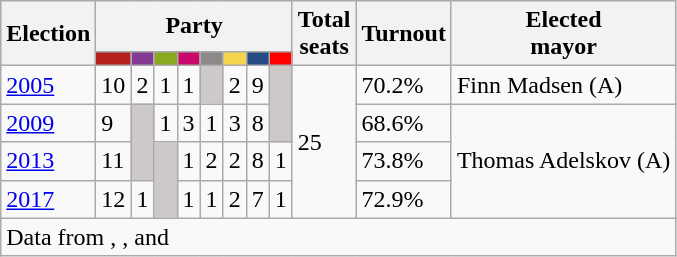<table class="wikitable">
<tr>
<th rowspan="2">Election</th>
<th colspan="8">Party</th>
<th rowspan="2">Total<br>seats</th>
<th rowspan="2">Turnout</th>
<th rowspan="2">Elected<br>mayor</th>
</tr>
<tr>
<td style="background:#B5211D;"><strong><a href='#'></a></strong></td>
<td style="background:#843A93;"><strong><a href='#'></a></strong></td>
<td style="background:#89A920;"><strong><a href='#'></a></strong></td>
<td style="background:#C9096C;"><strong><a href='#'></a></strong></td>
<td style="background:#8B8989;"><strong></strong></td>
<td style="background:#F4D44D;"><strong><a href='#'></a></strong></td>
<td style="background:#254C85;"><strong><a href='#'></a></strong></td>
<td style="background:#FF0000;"><strong><a href='#'></a></strong></td>
</tr>
<tr>
<td><a href='#'>2005</a></td>
<td>10</td>
<td>2</td>
<td>1</td>
<td>1</td>
<td style="background:#CDC9C9;"></td>
<td>2</td>
<td>9</td>
<td style="background:#CDC9C9;" rowspan="2"></td>
<td rowspan="4">25</td>
<td>70.2%</td>
<td>Finn Madsen (A)</td>
</tr>
<tr>
<td><a href='#'>2009</a></td>
<td>9</td>
<td style="background:#CDC9C9;" rowspan="2"></td>
<td>1</td>
<td>3</td>
<td>1</td>
<td>3</td>
<td>8</td>
<td>68.6%</td>
<td rowspan="3">Thomas Adelskov (A)</td>
</tr>
<tr>
<td><a href='#'>2013</a></td>
<td>11</td>
<td style="background:#CDC9C9;" rowspan="2"></td>
<td>1</td>
<td>2</td>
<td>2</td>
<td>8</td>
<td>1</td>
<td>73.8%</td>
</tr>
<tr>
<td><a href='#'>2017</a></td>
<td>12</td>
<td>1</td>
<td>1</td>
<td>1</td>
<td>2</td>
<td>7</td>
<td>1</td>
<td>72.9%</td>
</tr>
<tr>
<td colspan="14">Data from , ,  and </td>
</tr>
</table>
